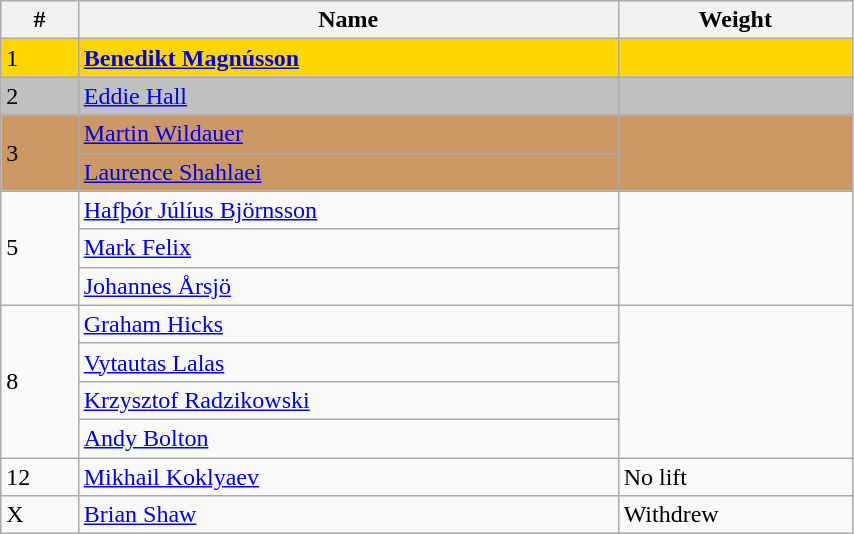<table class="wikitable" style="display: inline-table;width: 45%;">
<tr>
<th>#</th>
<th>Name</th>
<th>Weight</th>
</tr>
<tr style="background:gold;">
<td>1</td>
<td> <strong><a href='#'>Benedikt Magnússon</a></strong></td>
<td></td>
</tr>
<tr style="background:silver;">
<td>2</td>
<td> <a href='#'>Eddie Hall</a></td>
<td></td>
</tr>
<tr style="background:#c96;">
<td rowspan="2">3</td>
<td> <a href='#'>Martin Wildauer</a></td>
<td rowspan="2"></td>
</tr>
<tr style="background:#c96;">
<td> <a href='#'>Laurence Shahlaei</a></td>
</tr>
<tr>
<td rowspan="3">5</td>
<td> <a href='#'>Hafþór Júlíus Björnsson</a></td>
<td rowspan="3"></td>
</tr>
<tr>
<td> <a href='#'>Mark Felix</a></td>
</tr>
<tr>
<td> <a href='#'>Johannes Årsjö</a></td>
</tr>
<tr>
<td rowspan="4">8</td>
<td> <a href='#'>Graham Hicks</a></td>
<td rowspan="4"></td>
</tr>
<tr>
<td> <a href='#'>Vytautas Lalas</a></td>
</tr>
<tr>
<td> <a href='#'>Krzysztof Radzikowski</a></td>
</tr>
<tr>
<td> <a href='#'>Andy Bolton</a></td>
</tr>
<tr>
<td>12</td>
<td> <a href='#'>Mikhail Koklyaev</a></td>
<td>No lift</td>
</tr>
<tr>
<td>X</td>
<td> <a href='#'>Brian Shaw</a></td>
<td>Withdrew</td>
</tr>
</table>
